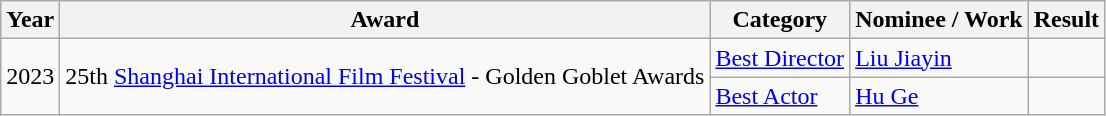<table class="wikitable sortable">
<tr>
<th>Year</th>
<th>Award</th>
<th>Category</th>
<th>Nominee / Work</th>
<th>Result</th>
</tr>
<tr>
<td rowspan="2">2023</td>
<td rowspan="2">25th <a href='#'>Shanghai International Film Festival</a> - Golden Goblet Awards</td>
<td><a href='#'>Best Director</a></td>
<td><a href='#'>Liu Jiayin</a></td>
<td></td>
</tr>
<tr>
<td><a href='#'>Best Actor</a></td>
<td><a href='#'>Hu Ge</a></td>
<td></td>
</tr>
</table>
